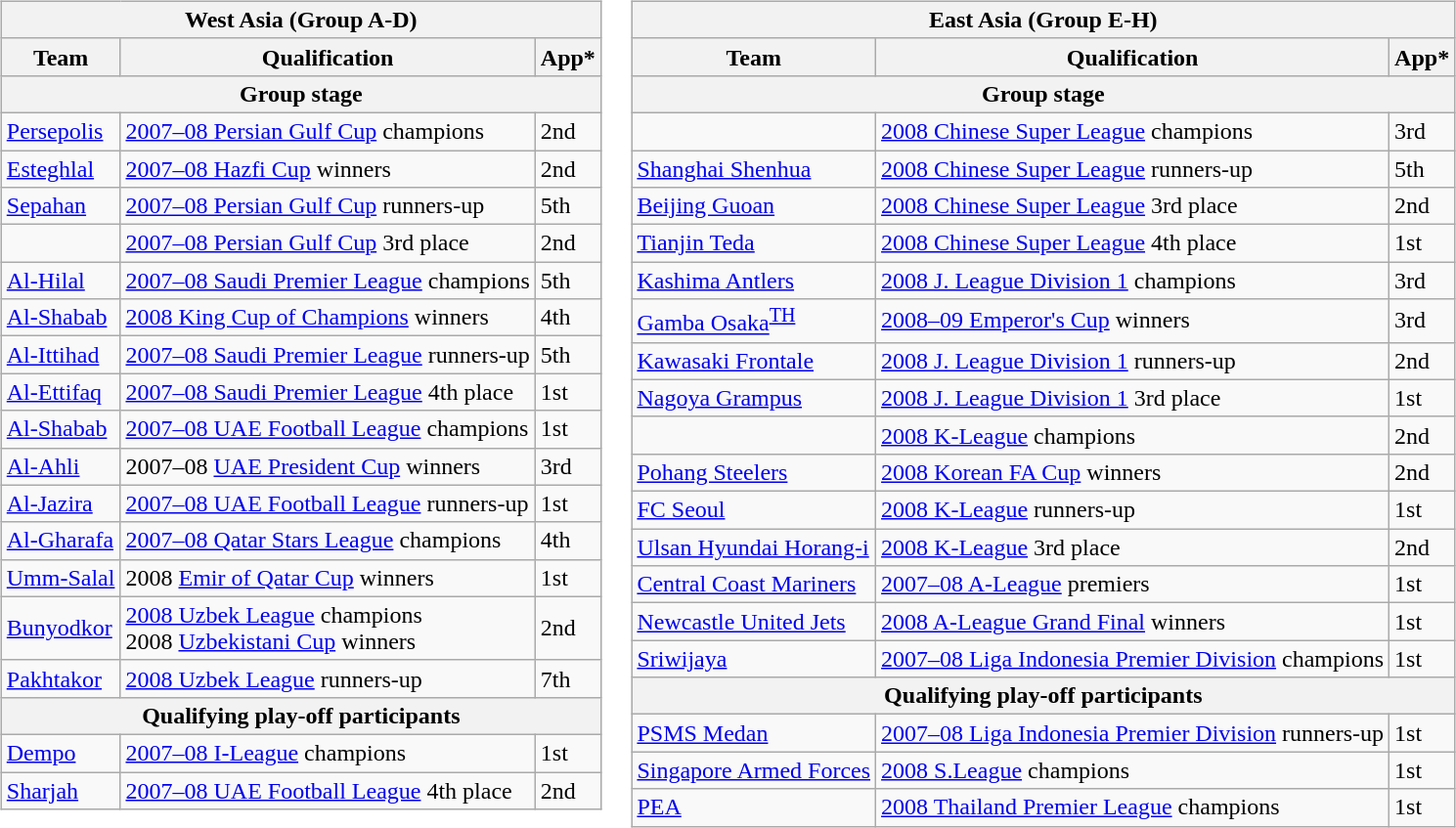<table>
<tr>
<td valign="top"><br><table class="wikitable">
<tr>
<th colspan=3>West Asia (Group A-D)</th>
</tr>
<tr>
<th>Team</th>
<th>Qualification</th>
<th>App*</th>
</tr>
<tr>
<th colspan=3>Group stage</th>
</tr>
<tr>
<td> <a href='#'>Persepolis</a></td>
<td><a href='#'>2007–08 Persian Gulf Cup</a> champions</td>
<td>2nd</td>
</tr>
<tr>
<td> <a href='#'>Esteghlal</a></td>
<td><a href='#'>2007–08 Hazfi Cup</a> winners</td>
<td>2nd</td>
</tr>
<tr>
<td> <a href='#'>Sepahan</a></td>
<td><a href='#'>2007–08 Persian Gulf Cup</a> runners-up</td>
<td>5th</td>
</tr>
<tr>
<td></td>
<td><a href='#'>2007–08 Persian Gulf Cup</a> 3rd place</td>
<td>2nd</td>
</tr>
<tr>
<td> <a href='#'>Al-Hilal</a></td>
<td><a href='#'>2007–08 Saudi Premier League</a> champions</td>
<td>5th</td>
</tr>
<tr>
<td> <a href='#'>Al-Shabab</a></td>
<td><a href='#'>2008 King Cup of Champions</a> winners</td>
<td>4th</td>
</tr>
<tr>
<td> <a href='#'>Al-Ittihad</a></td>
<td><a href='#'>2007–08 Saudi Premier League</a> runners-up</td>
<td>5th</td>
</tr>
<tr>
<td> <a href='#'>Al-Ettifaq</a></td>
<td><a href='#'>2007–08 Saudi Premier League</a> 4th place</td>
<td>1st</td>
</tr>
<tr>
<td> <a href='#'>Al-Shabab</a></td>
<td><a href='#'>2007–08 UAE Football League</a> champions</td>
<td>1st</td>
</tr>
<tr>
<td> <a href='#'>Al-Ahli</a></td>
<td>2007–08 <a href='#'>UAE President Cup</a> winners</td>
<td>3rd</td>
</tr>
<tr>
<td> <a href='#'>Al-Jazira</a></td>
<td><a href='#'>2007–08 UAE Football League</a> runners-up</td>
<td>1st</td>
</tr>
<tr>
<td> <a href='#'>Al-Gharafa</a></td>
<td><a href='#'>2007–08 Qatar Stars League</a> champions</td>
<td>4th</td>
</tr>
<tr>
<td> <a href='#'>Umm-Salal</a></td>
<td>2008 <a href='#'>Emir of Qatar Cup</a> winners</td>
<td>1st</td>
</tr>
<tr>
<td> <a href='#'>Bunyodkor</a></td>
<td><a href='#'>2008 Uzbek League</a> champions<br>2008 <a href='#'>Uzbekistani Cup</a> winners</td>
<td>2nd</td>
</tr>
<tr>
<td> <a href='#'>Pakhtakor</a></td>
<td><a href='#'>2008 Uzbek League</a> runners-up</td>
<td>7th</td>
</tr>
<tr>
<th colspan=3>Qualifying play-off participants</th>
</tr>
<tr>
<td> <a href='#'>Dempo</a></td>
<td><a href='#'>2007–08 I-League</a> champions</td>
<td>1st</td>
</tr>
<tr>
<td> <a href='#'>Sharjah</a></td>
<td><a href='#'>2007–08 UAE Football League</a> 4th place</td>
<td>2nd</td>
</tr>
</table>
</td>
<td valign="top"><br><table class="wikitable">
<tr>
<th colspan=3>East Asia (Group E-H)</th>
</tr>
<tr>
<th>Team</th>
<th>Qualification</th>
<th>App*</th>
</tr>
<tr>
<th colspan=3>Group stage</th>
</tr>
<tr>
<td></td>
<td><a href='#'>2008 Chinese Super League</a> champions</td>
<td>3rd</td>
</tr>
<tr>
<td> <a href='#'>Shanghai Shenhua</a></td>
<td><a href='#'>2008 Chinese Super League</a> runners-up</td>
<td>5th</td>
</tr>
<tr>
<td> <a href='#'>Beijing Guoan</a></td>
<td><a href='#'>2008 Chinese Super League</a> 3rd place</td>
<td>2nd</td>
</tr>
<tr>
<td> <a href='#'>Tianjin Teda</a></td>
<td><a href='#'>2008 Chinese Super League</a> 4th place</td>
<td>1st</td>
</tr>
<tr>
<td> <a href='#'>Kashima Antlers</a></td>
<td><a href='#'>2008 J. League Division 1</a> champions</td>
<td>3rd</td>
</tr>
<tr>
<td> <a href='#'>Gamba Osaka</a><sup><a href='#'>TH</a></sup></td>
<td><a href='#'>2008–09 Emperor's Cup</a> winners</td>
<td>3rd</td>
</tr>
<tr>
<td> <a href='#'>Kawasaki Frontale</a></td>
<td><a href='#'>2008 J. League Division 1</a> runners-up</td>
<td>2nd</td>
</tr>
<tr>
<td> <a href='#'>Nagoya Grampus</a></td>
<td><a href='#'>2008 J. League Division 1</a> 3rd place</td>
<td>1st</td>
</tr>
<tr>
<td></td>
<td><a href='#'>2008 K-League</a> champions</td>
<td>2nd</td>
</tr>
<tr>
<td> <a href='#'>Pohang Steelers</a></td>
<td><a href='#'>2008 Korean FA Cup</a> winners</td>
<td>2nd</td>
</tr>
<tr>
<td> <a href='#'>FC Seoul</a></td>
<td><a href='#'>2008 K-League</a> runners-up</td>
<td>1st</td>
</tr>
<tr>
<td> <a href='#'>Ulsan Hyundai Horang-i</a></td>
<td><a href='#'>2008 K-League</a> 3rd place</td>
<td>2nd</td>
</tr>
<tr>
<td> <a href='#'>Central Coast Mariners</a></td>
<td><a href='#'>2007–08 A-League</a> premiers</td>
<td>1st</td>
</tr>
<tr>
<td> <a href='#'>Newcastle United Jets</a></td>
<td><a href='#'>2008 A-League Grand Final</a> winners</td>
<td>1st</td>
</tr>
<tr>
<td> <a href='#'>Sriwijaya</a></td>
<td><a href='#'>2007–08 Liga Indonesia Premier Division</a> champions</td>
<td>1st</td>
</tr>
<tr>
<th colspan=3>Qualifying play-off participants</th>
</tr>
<tr>
<td> <a href='#'>PSMS Medan</a></td>
<td><a href='#'>2007–08 Liga Indonesia Premier Division</a> runners-up</td>
<td>1st</td>
</tr>
<tr>
<td> <a href='#'>Singapore Armed Forces</a></td>
<td><a href='#'>2008 S.League</a> champions</td>
<td>1st</td>
</tr>
<tr>
<td> <a href='#'>PEA</a></td>
<td><a href='#'>2008 Thailand Premier League</a> champions</td>
<td>1st</td>
</tr>
</table>
</td>
</tr>
</table>
